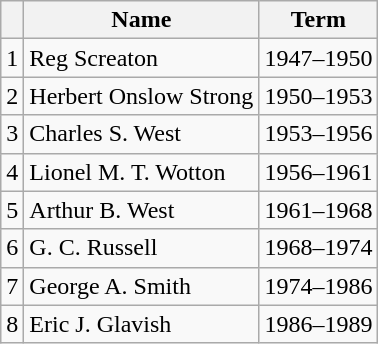<table class="wikitable">
<tr>
<th></th>
<th>Name</th>
<th>Term</th>
</tr>
<tr>
<td>1</td>
<td>Reg Screaton</td>
<td align=center>1947–1950</td>
</tr>
<tr>
<td>2</td>
<td>Herbert Onslow Strong</td>
<td align=center>1950–1953</td>
</tr>
<tr>
<td>3</td>
<td>Charles S. West</td>
<td align=center>1953–1956</td>
</tr>
<tr>
<td>4</td>
<td>Lionel M. T. Wotton</td>
<td align=center>1956–1961</td>
</tr>
<tr>
<td>5</td>
<td>Arthur B. West</td>
<td align=center>1961–1968</td>
</tr>
<tr>
<td>6</td>
<td>G. C. Russell</td>
<td align=center>1968–1974</td>
</tr>
<tr>
<td>7</td>
<td>George A. Smith</td>
<td align=center>1974–1986</td>
</tr>
<tr>
<td>8</td>
<td>Eric J. Glavish</td>
<td align=center>1986–1989</td>
</tr>
</table>
